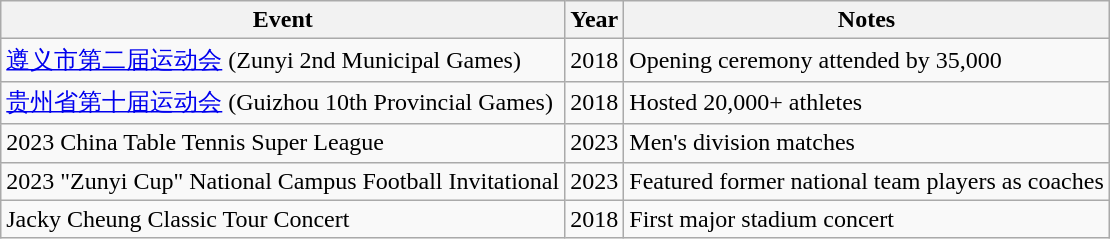<table class="wikitable">
<tr>
<th>Event</th>
<th>Year</th>
<th>Notes</th>
</tr>
<tr>
<td><a href='#'>遵义市第二届运动会</a> (Zunyi 2nd Municipal Games)</td>
<td>2018</td>
<td>Opening ceremony attended by 35,000</td>
</tr>
<tr>
<td><a href='#'>贵州省第十届运动会</a> (Guizhou 10th Provincial Games)</td>
<td>2018</td>
<td>Hosted 20,000+ athletes</td>
</tr>
<tr>
<td>2023 China Table Tennis Super League</td>
<td>2023</td>
<td>Men's division matches</td>
</tr>
<tr>
<td>2023 "Zunyi Cup" National Campus Football Invitational</td>
<td>2023</td>
<td>Featured former national team players as coaches</td>
</tr>
<tr>
<td>Jacky Cheung Classic Tour Concert</td>
<td>2018</td>
<td>First major stadium concert</td>
</tr>
</table>
